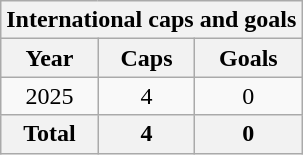<table class="wikitable sortable" style="text-align:center">
<tr>
<th colspan="3">International caps and goals</th>
</tr>
<tr>
<th>Year</th>
<th>Caps</th>
<th>Goals</th>
</tr>
<tr>
<td>2025</td>
<td>4</td>
<td>0</td>
</tr>
<tr>
<th>Total</th>
<th>4</th>
<th>0</th>
</tr>
</table>
